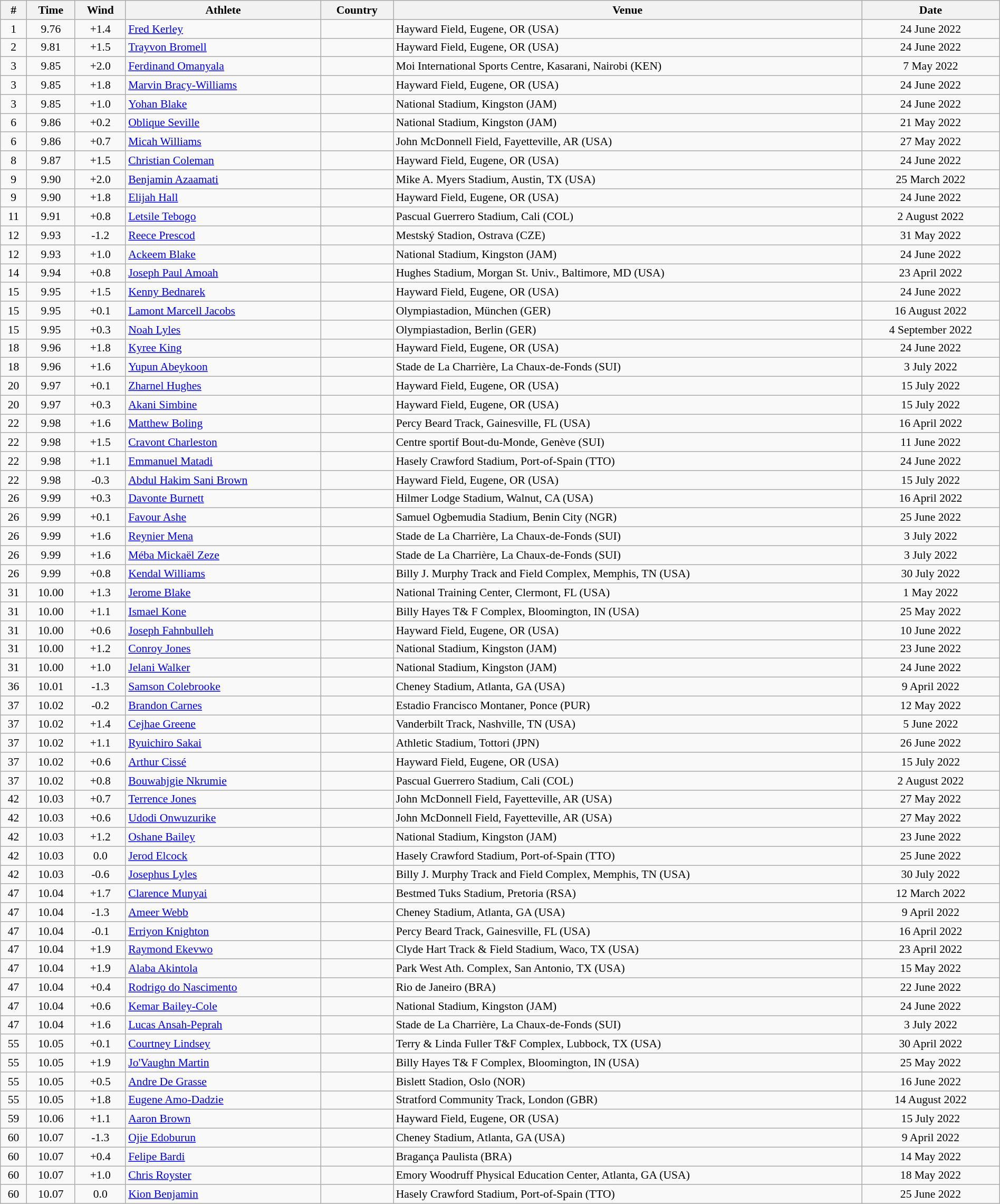<table class="wikitable sortable" width=100% style="font-size:90%; text-align:center;">
<tr>
<th>#</th>
<th>Time</th>
<th>Wind</th>
<th>Athlete</th>
<th>Country</th>
<th>Venue</th>
<th>Date</th>
</tr>
<tr>
<td>1</td>
<td>9.76</td>
<td>+1.4</td>
<td align="left"><a href='#'>Fred Kerley</a></td>
<td align="left"></td>
<td align="left">Hayward Field, Eugene, OR (USA)</td>
<td>24 June 2022</td>
</tr>
<tr>
<td>2</td>
<td>9.81</td>
<td>+1.5</td>
<td align="left"><a href='#'>Trayvon Bromell</a></td>
<td align="left"></td>
<td align="left">Hayward Field, Eugene, OR (USA)</td>
<td>24 June 2022</td>
</tr>
<tr>
<td>3</td>
<td>9.85</td>
<td>+2.0</td>
<td align="left"><a href='#'>Ferdinand Omanyala</a></td>
<td align="left"></td>
<td align="left">Moi International Sports Centre, Kasarani, Nairobi (KEN)</td>
<td>7 May 2022</td>
</tr>
<tr>
<td>3</td>
<td>9.85</td>
<td>+1.8</td>
<td align="left"><a href='#'>Marvin Bracy-Williams</a></td>
<td align="left"></td>
<td align="left">Hayward Field, Eugene, OR (USA)</td>
<td>24 June 2022</td>
</tr>
<tr>
<td>3</td>
<td>9.85</td>
<td>+1.0</td>
<td align="left"><a href='#'>Yohan Blake</a></td>
<td align="left"></td>
<td align="left">National Stadium, Kingston (JAM)</td>
<td>24 June 2022</td>
</tr>
<tr>
<td>6</td>
<td>9.86</td>
<td>+0.2</td>
<td align="left"><a href='#'>Oblique Seville</a></td>
<td align="left"></td>
<td align="left">National Stadium, Kingston (JAM)</td>
<td>21 May 2022</td>
</tr>
<tr>
<td>6</td>
<td>9.86</td>
<td>+0.7</td>
<td align="left"><a href='#'>Micah Williams</a></td>
<td align="left"></td>
<td align="left">John McDonnell Field, Fayetteville, AR (USA)</td>
<td>27 May 2022</td>
</tr>
<tr>
<td>8</td>
<td>9.87</td>
<td>+1.5</td>
<td align=left><a href='#'>Christian Coleman</a></td>
<td align="left"></td>
<td align="left">Hayward Field, Eugene, OR (USA)</td>
<td>24 June 2022</td>
</tr>
<tr>
<td>9</td>
<td>9.90</td>
<td>+2.0</td>
<td align="left"><a href='#'>Benjamin Azaamati</a></td>
<td align="left"></td>
<td align="left">Mike A. Myers Stadium, Austin, TX (USA)</td>
<td>25 March 2022</td>
</tr>
<tr>
<td>9</td>
<td>9.90</td>
<td>+1.8</td>
<td align="left"><a href='#'>Elijah Hall</a></td>
<td align="left"></td>
<td align="left">Hayward Field, Eugene, OR (USA)</td>
<td>24 June 2022</td>
</tr>
<tr>
<td>11</td>
<td>9.91</td>
<td>+0.8</td>
<td align="left"><a href='#'>Letsile Tebogo</a></td>
<td align="left"></td>
<td align="left">Pascual Guerrero Stadium, Cali (COL)</td>
<td>2 August 2022</td>
</tr>
<tr>
<td>12</td>
<td>9.93</td>
<td>-1.2</td>
<td align="left"><a href='#'>Reece Prescod</a></td>
<td align="left"></td>
<td align="left">Mestský Stadion, Ostrava (CZE)</td>
<td>31 May 2022</td>
</tr>
<tr>
<td>12</td>
<td>9.93</td>
<td>+1.0</td>
<td align="left"><a href='#'>Ackeem Blake</a></td>
<td align="left"></td>
<td align="left">National Stadium, Kingston (JAM)</td>
<td>24 June 2022</td>
</tr>
<tr>
<td>14</td>
<td>9.94</td>
<td>+0.8</td>
<td align="left"><a href='#'>Joseph Paul Amoah</a></td>
<td align="left"></td>
<td align="left">Hughes Stadium, Morgan St. Univ., Baltimore, MD (USA)</td>
<td>23 April 2022</td>
</tr>
<tr>
<td>15</td>
<td>9.95</td>
<td>+1.5</td>
<td align="left"><a href='#'>Kenny Bednarek</a></td>
<td align="left"></td>
<td align="left">Hayward Field, Eugene, OR (USA)</td>
<td>24 June 2022</td>
</tr>
<tr>
<td>15</td>
<td>9.95</td>
<td>+0.1</td>
<td align="left"><a href='#'>Lamont Marcell Jacobs</a></td>
<td align="left"></td>
<td align="left">Olympiastadion, München (GER)</td>
<td>16 August 2022</td>
</tr>
<tr>
<td>15</td>
<td>9.95</td>
<td>+0.3</td>
<td align="left"><a href='#'>Noah Lyles</a></td>
<td align="left"></td>
<td align="left">Olympiastadion, Berlin (GER)</td>
<td>4 September 2022</td>
</tr>
<tr>
<td>18</td>
<td>9.96</td>
<td>+1.8</td>
<td align="left"><a href='#'>Kyree King</a></td>
<td align="left"></td>
<td align="left">Hayward Field, Eugene, OR (USA)</td>
<td>24 June 2022</td>
</tr>
<tr>
<td>18</td>
<td>9.96</td>
<td>+1.6</td>
<td align="left"><a href='#'>Yupun Abeykoon</a></td>
<td align="left"></td>
<td align="left">Stade de La Charrière, La Chaux-de-Fonds (SUI)</td>
<td>3 July 2022</td>
</tr>
<tr>
<td>20</td>
<td>9.97</td>
<td>+0.1</td>
<td align="left"><a href='#'>Zharnel Hughes</a></td>
<td align="left"></td>
<td align="left">Hayward Field, Eugene, OR (USA)</td>
<td>15 July 2022</td>
</tr>
<tr>
<td>20</td>
<td>9.97</td>
<td>+0.3</td>
<td align="left"><a href='#'>Akani Simbine</a></td>
<td align="left"></td>
<td align="left">Hayward Field, Eugene, OR (USA)</td>
<td>15 July 2022</td>
</tr>
<tr>
<td>22</td>
<td>9.98</td>
<td>+1.6</td>
<td align="left"><a href='#'>Matthew Boling</a></td>
<td align="left"></td>
<td align="left">Percy Beard Track, Gainesville, FL (USA)</td>
<td>16 April 2022</td>
</tr>
<tr>
<td>22</td>
<td>9.98</td>
<td>+1.5</td>
<td align="left"><a href='#'>Cravont Charleston</a></td>
<td align="left"></td>
<td align="left">Centre sportif Bout-du-Monde, Genève (SUI)</td>
<td>11 June 2022</td>
</tr>
<tr>
<td>22</td>
<td>9.98</td>
<td>+1.1</td>
<td align="left"><a href='#'>Emmanuel Matadi</a></td>
<td align="left"></td>
<td align="left">Hasely Crawford Stadium, Port-of-Spain (TTO)</td>
<td>24 June 2022</td>
</tr>
<tr>
<td>22</td>
<td>9.98</td>
<td>-0.3</td>
<td align="left"><a href='#'>Abdul Hakim Sani Brown</a></td>
<td align="left"></td>
<td align="left">Hayward Field, Eugene, OR (USA)</td>
<td>15 July 2022</td>
</tr>
<tr>
<td>26</td>
<td>9.99</td>
<td>+0.3</td>
<td align="left"><a href='#'>Davonte Burnett</a></td>
<td align="left"></td>
<td align="left">Hilmer Lodge Stadium, Walnut, CA (USA)</td>
<td>16 April 2022</td>
</tr>
<tr>
<td>26</td>
<td>9.99</td>
<td>+0.1</td>
<td align="left"><a href='#'>Favour Ashe</a></td>
<td align="left"></td>
<td align="left">Samuel Ogbemudia Stadium, Benin City (NGR)</td>
<td>25 June 2022</td>
</tr>
<tr>
<td>26</td>
<td>9.99</td>
<td>+1.6</td>
<td align="left"><a href='#'>Reynier Mena</a></td>
<td align="left"></td>
<td align="left">Stade de La Charrière, La Chaux-de-Fonds (SUI)</td>
<td>3 July 2022</td>
</tr>
<tr>
<td>26</td>
<td>9.99</td>
<td>+1.6</td>
<td align="left"><a href='#'>Méba Mickaël Zeze</a></td>
<td align="left"></td>
<td align="left">Stade de La Charrière, La Chaux-de-Fonds (SUI)</td>
<td>3 July 2022</td>
</tr>
<tr>
<td>26</td>
<td>9.99</td>
<td>+0.8</td>
<td align="left"><a href='#'>Kendal Williams</a></td>
<td align="left"></td>
<td align="left">Billy J. Murphy Track and Field Complex, Memphis, TN (USA)</td>
<td>30 July 2022</td>
</tr>
<tr>
<td>31</td>
<td>10.00</td>
<td>+1.3</td>
<td align="left"><a href='#'>Jerome Blake</a></td>
<td align="left"></td>
<td align="left">National Training Center, Clermont, FL (USA)</td>
<td>1 May 2022</td>
</tr>
<tr>
<td>31</td>
<td>10.00</td>
<td>+1.1</td>
<td align="left"><a href='#'>Ismael Kone</a></td>
<td align="left"></td>
<td align="left">Billy Hayes T& F Complex, Bloomington, IN (USA)</td>
<td>25 May 2022</td>
</tr>
<tr>
<td>31</td>
<td>10.00</td>
<td>+0.6</td>
<td align="left"><a href='#'>Joseph Fahnbulleh</a></td>
<td align="left"></td>
<td align="left">Hayward Field, Eugene, OR (USA)</td>
<td>10 June 2022</td>
</tr>
<tr>
<td>31</td>
<td>10.00</td>
<td>+1.2</td>
<td align="left"><a href='#'>Conroy Jones</a></td>
<td align="left"></td>
<td align="left">National Stadium, Kingston (JAM)</td>
<td>23 June 2022</td>
</tr>
<tr>
<td>31</td>
<td>10.00</td>
<td>+1.0</td>
<td align="left"><a href='#'>Jelani Walker</a></td>
<td align="left"></td>
<td align="left">National Stadium, Kingston (JAM)</td>
<td>24 June 2022</td>
</tr>
<tr>
<td>36</td>
<td>10.01</td>
<td>-1.3</td>
<td align="left"><a href='#'>Samson Colebrooke</a></td>
<td align="left"></td>
<td align="left">Cheney Stadium, Atlanta, GA (USA)</td>
<td>9 April 2022</td>
</tr>
<tr>
<td>37</td>
<td>10.02</td>
<td>-0.2</td>
<td align="left"><a href='#'>Brandon Carnes</a></td>
<td align="left"></td>
<td align="left">Estadio Francisco Montaner, Ponce (PUR)</td>
<td>12 May 2022</td>
</tr>
<tr>
<td>37</td>
<td>10.02</td>
<td>+1.4</td>
<td align="left"><a href='#'>Cejhae Greene</a></td>
<td align="left"></td>
<td align="left">Vanderbilt Track, Nashville, TN (USA)</td>
<td>5 June 2022</td>
</tr>
<tr>
<td>37</td>
<td>10.02</td>
<td>+1.1</td>
<td align="left"><a href='#'>Ryuichiro Sakai</a></td>
<td align="left"></td>
<td align="left">Athletic Stadium, Tottori (JPN)</td>
<td>26 June 2022</td>
</tr>
<tr>
<td>37</td>
<td>10.02</td>
<td>+0.6</td>
<td align="left"><a href='#'>Arthur Cissé</a></td>
<td align="left"></td>
<td align="left">Hayward Field, Eugene, OR (USA)</td>
<td>15 July 2022</td>
</tr>
<tr>
<td>37</td>
<td>10.02</td>
<td>+0.8</td>
<td align="left"><a href='#'>Bouwahjgie Nkrumie</a></td>
<td align="left"></td>
<td align="left">Pascual Guerrero Stadium, Cali (COL)</td>
<td>2 August 2022</td>
</tr>
<tr>
<td>42</td>
<td>10.03</td>
<td>+0.7</td>
<td align="left"><a href='#'>Terrence Jones</a></td>
<td align="left"></td>
<td align="left">John McDonnell Field, Fayetteville, AR (USA)</td>
<td>27 May 2022</td>
</tr>
<tr>
<td>42</td>
<td>10.03</td>
<td>+0.6</td>
<td align="left"><a href='#'>Udodi Onwuzurike</a></td>
<td align="left"></td>
<td align="left">John McDonnell Field, Fayetteville, AR (USA)</td>
<td>27 May 2022</td>
</tr>
<tr>
<td>42</td>
<td>10.03</td>
<td>+1.2</td>
<td align="left"><a href='#'>Oshane Bailey</a></td>
<td align="left"></td>
<td align="left">National Stadium, Kingston (JAM)</td>
<td>23 June 2022</td>
</tr>
<tr>
<td>42</td>
<td>10.03</td>
<td>0.0</td>
<td align="left"><a href='#'>Jerod Elcock</a></td>
<td align="left"></td>
<td align="left">Hasely Crawford Stadium, Port-of-Spain (TTO)</td>
<td>25 June 2022</td>
</tr>
<tr>
<td>42</td>
<td>10.03</td>
<td>-0.6</td>
<td align="left"><a href='#'>Josephus Lyles</a></td>
<td align="left"></td>
<td align="left">Billy J. Murphy Track and Field Complex, Memphis, TN (USA)</td>
<td>30 July 2022</td>
</tr>
<tr>
<td>47</td>
<td>10.04</td>
<td>+1.7</td>
<td align="left"><a href='#'>Clarence Munyai</a></td>
<td align="left"></td>
<td align="left">Bestmed Tuks Stadium, Pretoria (RSA)</td>
<td>12 March 2022</td>
</tr>
<tr>
<td>47</td>
<td>10.04</td>
<td>-1.3</td>
<td align="left"><a href='#'>Ameer Webb</a></td>
<td align="left"></td>
<td align="left">Cheney Stadium, Atlanta, GA (USA)</td>
<td>9 April 2022</td>
</tr>
<tr>
<td>47</td>
<td>10.04</td>
<td>-0.1</td>
<td align="left"><a href='#'>Erriyon Knighton</a></td>
<td align="left"></td>
<td align="left">Percy Beard Track, Gainesville, FL (USA)</td>
<td>16 April 2022</td>
</tr>
<tr>
<td>47</td>
<td>10.04</td>
<td>+1.9</td>
<td align="left"><a href='#'>Raymond Ekevwo</a></td>
<td align="left"></td>
<td align="left">Clyde Hart Track & Field Stadium, Waco, TX (USA)</td>
<td>23 April 2022</td>
</tr>
<tr>
<td>47</td>
<td>10.04</td>
<td>+1.9</td>
<td align="left"><a href='#'>Alaba Akintola</a></td>
<td align="left"></td>
<td align="left">Park West Ath. Complex, San Antonio, TX (USA)</td>
<td>15 May 2022</td>
</tr>
<tr>
<td>47</td>
<td>10.04</td>
<td>+0.4</td>
<td align="left"><a href='#'>Rodrigo do Nascimento</a></td>
<td align="left"></td>
<td align="left">Rio de Janeiro (BRA)</td>
<td>22 June 2022</td>
</tr>
<tr>
<td>47</td>
<td>10.04</td>
<td>+0.6</td>
<td align="left"><a href='#'>Kemar Bailey-Cole</a></td>
<td align="left"></td>
<td align="left">National Stadium, Kingston (JAM)</td>
<td>24 June 2022</td>
</tr>
<tr>
<td>47</td>
<td>10.04</td>
<td>+1.6</td>
<td align=left><a href='#'>Lucas Ansah-Peprah</a></td>
<td align="left"></td>
<td align="left">Stade de La Charrière, La Chaux-de-Fonds (SUI)</td>
<td>3 July 2022</td>
</tr>
<tr>
<td>55</td>
<td>10.05</td>
<td>+0.1</td>
<td align="left"><a href='#'>Courtney Lindsey</a></td>
<td align="left"></td>
<td align="left">Terry & Linda Fuller T&F Complex, Lubbock, TX (USA)</td>
<td>30 April 2022</td>
</tr>
<tr>
<td>55</td>
<td>10.05</td>
<td>+1.9</td>
<td align="left"><a href='#'>Jo'Vaughn Martin</a></td>
<td align="left"></td>
<td align="left">Billy Hayes T& F Complex, Bloomington, IN (USA)</td>
<td>25 May 2022</td>
</tr>
<tr>
<td>55</td>
<td>10.05</td>
<td>+0.5</td>
<td align="left"><a href='#'>Andre De Grasse</a></td>
<td align="left"></td>
<td align="left">Bislett Stadion, Oslo (NOR)</td>
<td>16 June 2022</td>
</tr>
<tr>
<td>55</td>
<td>10.05</td>
<td>+1.8</td>
<td align="left"><a href='#'>Eugene Amo-Dadzie</a></td>
<td align="left"></td>
<td align="left">Stratford Community Track, London (GBR)</td>
<td>14 August 2022</td>
</tr>
<tr>
<td>59</td>
<td>10.06</td>
<td>+1.1</td>
<td align="left"><a href='#'>Aaron Brown</a></td>
<td align="left"></td>
<td align="left">Hayward Field, Eugene, OR (USA)</td>
<td>15 July 2022</td>
</tr>
<tr>
<td>60</td>
<td>10.07</td>
<td>-1.3</td>
<td align="left"><a href='#'>Ojie Edoburun</a></td>
<td align="left"></td>
<td align="left">Cheney Stadium, Atlanta, GA (USA)</td>
<td>9 April 2022</td>
</tr>
<tr>
<td>60</td>
<td>10.07</td>
<td>+0.4</td>
<td align="left"><a href='#'>Felipe Bardi</a></td>
<td align="left"></td>
<td align="left">Bragança Paulista (BRA)</td>
<td>14 May 2022</td>
</tr>
<tr>
<td>60</td>
<td>10.07</td>
<td>+1.0</td>
<td align="left"><a href='#'>Chris Royster</a></td>
<td align="left"></td>
<td align="left">Emory Woodruff Physical Education Center, Atlanta, GA (USA)</td>
<td>18 May 2022</td>
</tr>
<tr>
<td>60</td>
<td>10.07</td>
<td>0.0</td>
<td align="left"><a href='#'>Kion Benjamin</a></td>
<td align="left"></td>
<td align="left">Hasely Crawford Stadium, Port-of-Spain (TTO)</td>
<td>25 June 2022</td>
</tr>
</table>
